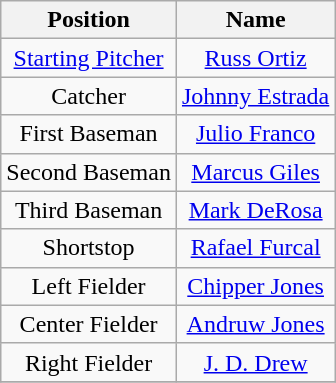<table class="wikitable" style="text-align:left">
<tr>
<th>Position</th>
<th>Name</th>
</tr>
<tr>
<td style="text-align: center;"><a href='#'>Starting Pitcher</a></td>
<td style="text-align: center;"><a href='#'>Russ Ortiz</a></td>
</tr>
<tr>
<td style="text-align: center;">Catcher</td>
<td style="text-align: center;"><a href='#'>Johnny Estrada</a></td>
</tr>
<tr>
<td style="text-align: center;">First Baseman</td>
<td style="text-align: center;"><a href='#'>Julio Franco</a></td>
</tr>
<tr>
<td style="text-align: center;">Second Baseman</td>
<td style="text-align: center;"><a href='#'>Marcus Giles</a></td>
</tr>
<tr>
<td style="text-align: center;">Third Baseman</td>
<td style="text-align: center;"><a href='#'>Mark DeRosa</a></td>
</tr>
<tr>
<td style="text-align: center;">Shortstop</td>
<td style="text-align: center;"><a href='#'>Rafael Furcal</a></td>
</tr>
<tr>
<td style="text-align: center;">Left Fielder</td>
<td style="text-align: center;"><a href='#'>Chipper Jones</a></td>
</tr>
<tr>
<td style="text-align: center;">Center Fielder</td>
<td style="text-align: center;"><a href='#'>Andruw Jones</a></td>
</tr>
<tr>
<td style="text-align: center;">Right Fielder</td>
<td style="text-align: center;"><a href='#'>J. D. Drew</a></td>
</tr>
<tr>
</tr>
</table>
